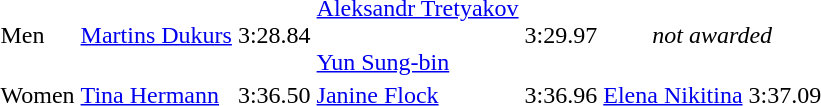<table>
<tr>
<td>Men<br></td>
<td><a href='#'>Martins Dukurs</a><br></td>
<td>3:28.84</td>
<td><a href='#'>Aleksandr Tretyakov</a><br><br><a href='#'>Yun Sung-bin</a><br></td>
<td>3:29.97</td>
<td colspan=2 align=center><em>not awarded</em></td>
</tr>
<tr>
<td>Women<br></td>
<td><a href='#'>Tina Hermann</a><br></td>
<td>3:36.50</td>
<td><a href='#'>Janine Flock</a><br></td>
<td>3:36.96</td>
<td><a href='#'>Elena Nikitina</a><br></td>
<td>3:37.09</td>
</tr>
</table>
